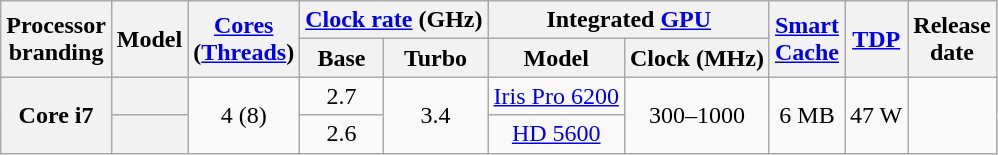<table class="wikitable sortable nowrap" style="text-align: center;">
<tr>
<th class="unsortable" rowspan="2">Processor<br>branding</th>
<th rowspan="2">Model</th>
<th class="unsortable" rowspan="2"><a href='#'>Cores</a><br>(<a href='#'>Threads</a>)</th>
<th colspan="2"><a href='#'>Clock rate</a> (GHz)</th>
<th colspan="2">Integrated <a href='#'>GPU</a></th>
<th class="unsortable" rowspan="2"><a href='#'>Smart<br>Cache</a></th>
<th rowspan="2"><a href='#'>TDP</a></th>
<th rowspan="2">Release<br>date</th>
</tr>
<tr>
<th class="unsortable">Base</th>
<th class="unsortable">Turbo</th>
<th class="unsortable">Model</th>
<th class="unsortable">Clock (MHz)</th>
</tr>
<tr>
<th rowspan=2>Core i7</th>
<th style="text-align:left;" data-sort-value="sku2"></th>
<td rowspan=2>4 (8)</td>
<td>2.7</td>
<td rowspan=2>3.4</td>
<td><a href='#'>Iris Pro 6200</a></td>
<td rowspan=2>300–1000</td>
<td rowspan=2>6 MB</td>
<td rowspan=2>47 W</td>
<td rowspan=2></td>
</tr>
<tr>
<th style="text-align:left;" data-sort-value="sku1"></th>
<td>2.6</td>
<td><a href='#'>HD 5600</a></td>
</tr>
</table>
